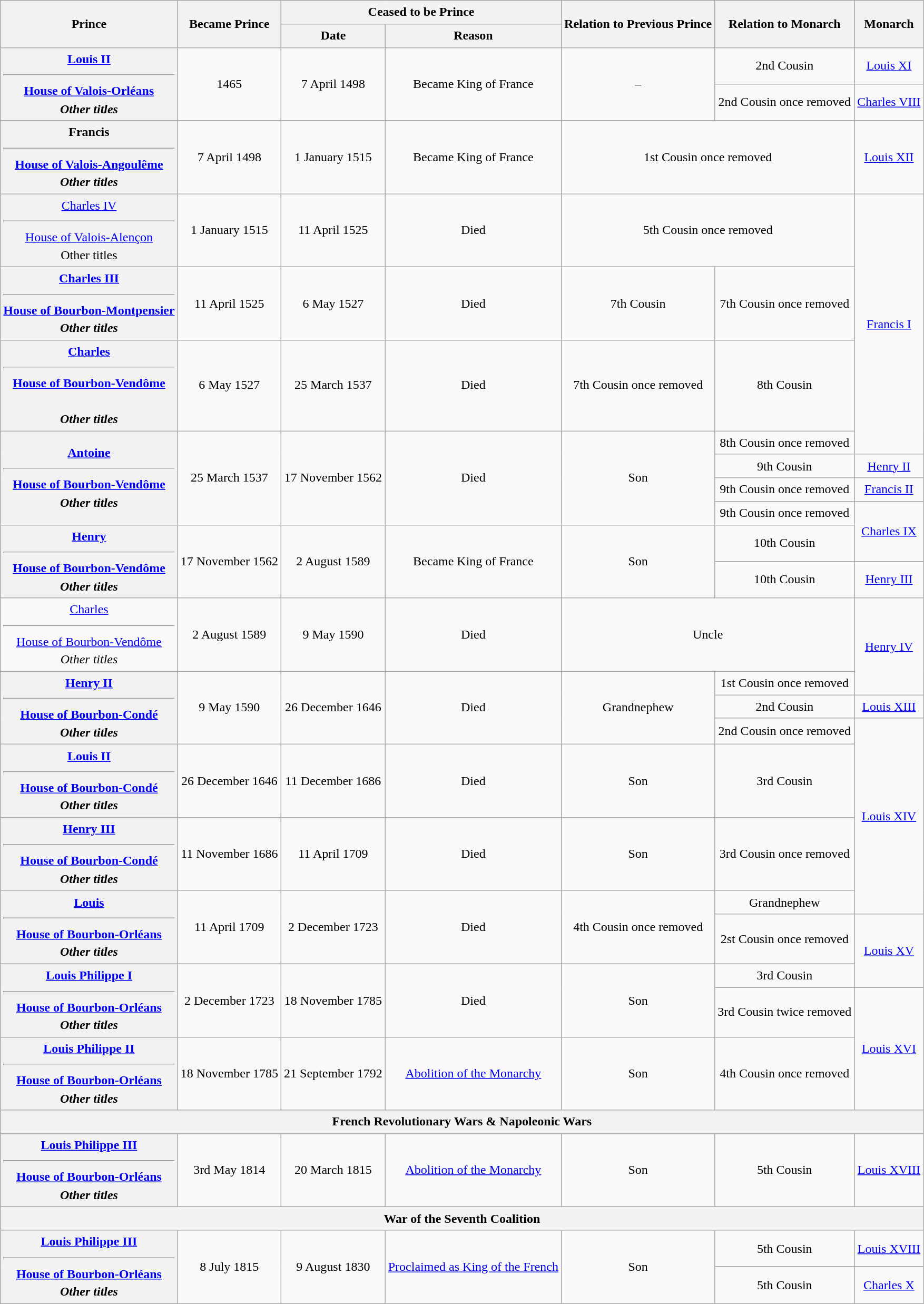<table class="wikitable" style="line-height:1.4em; text-align:center">
<tr>
<th rowspan="2">Prince</th>
<th rowspan="2">Became Prince</th>
<th colspan="2">Ceased to be Prince</th>
<th rowspan="2">Relation to Previous Prince</th>
<th rowspan="2">Relation to Monarch</th>
<th rowspan="2">Monarch</th>
</tr>
<tr>
<th>Date</th>
<th>Reason</th>
</tr>
<tr>
<th rowspan="2" style="font-weight:normal"><strong><a href='#'>Louis II</a></strong><hr><strong><a href='#'>House of Valois-Orléans</a></strong><br><strong><em>Other titles</em></strong><br></th>
<td rowspan="2">1465</td>
<td rowspan="2">7 April 1498</td>
<td rowspan="2">Became King of France</td>
<td rowspan="2">–</td>
<td>2nd Cousin</td>
<td><a href='#'>Louis XI</a></td>
</tr>
<tr>
<td>2nd Cousin once removed</td>
<td><a href='#'>Charles VIII</a></td>
</tr>
<tr>
<th style="font-weight:normal"><strong>Francis</strong><hr><strong><a href='#'>House of Valois-Angoulême</a></strong><br><strong><em>Other titles<em><br><strong></th>
<td>7 April 1498</td>
<td>1 January 1515</td>
<td>Became King of France</td>
<td colspan="2">1st Cousin once removed</td>
<td><a href='#'>Louis XII</a></td>
</tr>
<tr>
<th style="font-weight:normal"><a href='#'></strong>Charles IV<strong></a><hr><a href='#'></strong>House of Valois-Alençon<strong></a><br></em></strong>Other titles</em><br></strong></th>
<td>1 January 1515</td>
<td>11 April 1525</td>
<td>Died</td>
<td colspan="2">5th Cousin once removed</td>
<td rowspan="4"><a href='#'>Francis I</a></td>
</tr>
<tr>
<th><a href='#'>Charles III</a><hr><a href='#'>House of Bourbon-Montpensier</a><br><em>Other titles</em><br></th>
<td>11 April 1525</td>
<td>6 May 1527</td>
<td>Died</td>
<td>7th Cousin</td>
<td>7th Cousin once removed</td>
</tr>
<tr>
<th><a href='#'>Charles</a><hr><a href='#'>House of Bourbon-Vendôme</a><br><br><em>Other titles</em><br></th>
<td>6 May 1527</td>
<td>25 March 1537</td>
<td>Died</td>
<td>7th Cousin once removed</td>
<td>8th Cousin</td>
</tr>
<tr>
<th rowspan="4"><a href='#'>Antoine</a><hr><a href='#'>House of Bourbon-Vendôme</a><br><em>Other titles</em><br></th>
<td rowspan="4">25 March 1537</td>
<td rowspan="4">17 November 1562</td>
<td rowspan="4">Died</td>
<td rowspan="4">Son</td>
<td>8th Cousin once removed</td>
</tr>
<tr>
<td>9th Cousin</td>
<td><a href='#'>Henry II</a></td>
</tr>
<tr>
<td>9th Cousin once removed</td>
<td><a href='#'>Francis II</a></td>
</tr>
<tr>
<td>9th Cousin once removed</td>
<td rowspan="2"><a href='#'>Charles IX</a></td>
</tr>
<tr>
<th rowspan="2"><a href='#'>Henry</a><hr><a href='#'>House of Bourbon-Vendôme</a><br><em>Other titles</em><br></th>
<td rowspan="2">17 November 1562</td>
<td rowspan="2">2 August 1589</td>
<td rowspan="2">Became King of France</td>
<td rowspan="2">Son</td>
<td>10th Cousin</td>
</tr>
<tr>
<td>10th Cousin</td>
<td><a href='#'>Henry III</a></td>
</tr>
<tr>
<td><a href='#'>Charles</a><hr><a href='#'>House of Bourbon-Vendôme</a><br><em>Other titles</em><br></td>
<td>2 August 1589</td>
<td>9 May 1590</td>
<td>Died</td>
<td colspan="2">Uncle</td>
<td rowspan="2"><a href='#'>Henry IV</a></td>
</tr>
<tr>
<th rowspan="3"><a href='#'>Henry II</a><hr><a href='#'>House of Bourbon-Condé</a><br><em>Other titles</em><br></th>
<td rowspan="3">9 May 1590</td>
<td rowspan="3">26 December 1646</td>
<td rowspan="3">Died</td>
<td rowspan="3">Grandnephew</td>
<td>1st Cousin once removed</td>
</tr>
<tr>
<td>2nd Cousin</td>
<td><a href='#'>Louis XIII</a></td>
</tr>
<tr>
<td>2nd Cousin once removed</td>
<td rowspan="4"><a href='#'>Louis XIV</a></td>
</tr>
<tr>
<th><a href='#'>Louis II</a><hr><a href='#'>House of Bourbon-Condé</a><br><em>Other titles</em><br></th>
<td>26 December 1646</td>
<td>11 December 1686</td>
<td>Died</td>
<td>Son</td>
<td>3rd Cousin</td>
</tr>
<tr>
<th><a href='#'>Henry III</a><hr><a href='#'>House of Bourbon-Condé</a><br><em>Other titles</em><br></th>
<td>11 November 1686</td>
<td>11 April 1709</td>
<td>Died</td>
<td>Son</td>
<td>3rd Cousin once removed</td>
</tr>
<tr>
<th rowspan="2"><a href='#'>Louis</a><hr><a href='#'>House of Bourbon-Orléans</a><br><em>Other titles</em><br></th>
<td rowspan="2">11 April 1709</td>
<td rowspan="2">2 December 1723</td>
<td rowspan="2">Died</td>
<td rowspan="2">4th Cousin once removed</td>
<td>Grandnephew</td>
</tr>
<tr>
<td>2st Cousin once removed</td>
<td rowspan="2"><a href='#'>Louis XV</a></td>
</tr>
<tr>
<th rowspan="2"><a href='#'>Louis Philippe I</a><hr><a href='#'>House of Bourbon-Orléans</a><br><em>Other titles</em><br></th>
<td rowspan="2">2 December 1723</td>
<td rowspan="2">18 November 1785</td>
<td rowspan="2">Died</td>
<td rowspan="2">Son</td>
<td>3rd Cousin</td>
</tr>
<tr>
<td>3rd Cousin twice removed</td>
<td rowspan="2"><a href='#'>Louis XVI</a></td>
</tr>
<tr>
<th><a href='#'>Louis Philippe II</a><hr><a href='#'>House of Bourbon-Orléans</a><br><em>Other titles</em><br></th>
<td>18 November 1785</td>
<td>21 September 1792</td>
<td><a href='#'>Abolition of the Monarchy</a></td>
<td>Son</td>
<td>4th Cousin once removed</td>
</tr>
<tr>
<th colspan="7">French Revolutionary Wars & Napoleonic Wars</th>
</tr>
<tr>
<th><a href='#'>Louis Philippe III</a><hr><a href='#'>House of Bourbon-Orléans</a><br><em>Other titles</em><br></th>
<td>3rd May 1814</td>
<td>20 March 1815</td>
<td><a href='#'>Abolition of the Monarchy</a></td>
<td>Son</td>
<td>5th Cousin</td>
<td><a href='#'>Louis XVIII</a></td>
</tr>
<tr>
<th colspan="7">War of the Seventh Coalition</th>
</tr>
<tr>
<th rowspan="2"><a href='#'>Louis Philippe III</a><hr><a href='#'>House of Bourbon-Orléans</a><br><em>Other titles</em><br></th>
<td rowspan="2">8 July 1815</td>
<td rowspan="2">9 August 1830</td>
<td rowspan="2"><a href='#'>Proclaimed as King of the French</a></td>
<td rowspan="2">Son</td>
<td>5th Cousin</td>
<td><a href='#'>Louis XVIII</a></td>
</tr>
<tr>
<td>5th Cousin</td>
<td><a href='#'>Charles X</a></td>
</tr>
</table>
